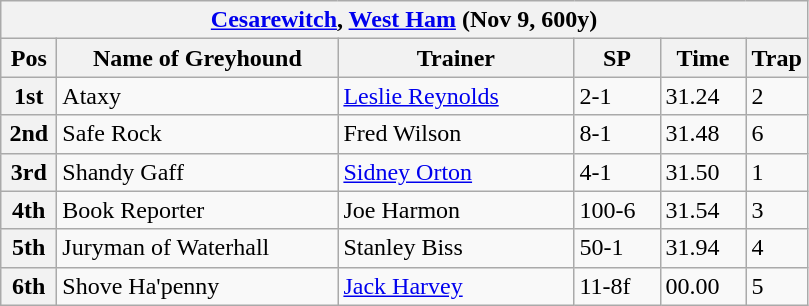<table class="wikitable">
<tr>
<th colspan="6"><a href='#'>Cesarewitch</a>, <a href='#'>West Ham</a> (Nov 9, 600y)</th>
</tr>
<tr>
<th width=30>Pos</th>
<th width=180>Name of Greyhound</th>
<th width=150>Trainer</th>
<th width=50>SP</th>
<th width=50>Time</th>
<th width=30>Trap</th>
</tr>
<tr>
<th>1st</th>
<td>Ataxy</td>
<td><a href='#'>Leslie Reynolds</a></td>
<td>2-1</td>
<td>31.24</td>
<td>2</td>
</tr>
<tr>
<th>2nd</th>
<td>Safe Rock</td>
<td>Fred Wilson</td>
<td>8-1</td>
<td>31.48</td>
<td>6</td>
</tr>
<tr>
<th>3rd</th>
<td>Shandy Gaff</td>
<td><a href='#'>Sidney Orton</a></td>
<td>4-1</td>
<td>31.50</td>
<td>1</td>
</tr>
<tr>
<th>4th</th>
<td>Book Reporter</td>
<td>Joe Harmon</td>
<td>100-6</td>
<td>31.54</td>
<td>3</td>
</tr>
<tr>
<th>5th</th>
<td>Juryman of Waterhall</td>
<td>Stanley Biss</td>
<td>50-1</td>
<td>31.94</td>
<td>4</td>
</tr>
<tr>
<th>6th</th>
<td>Shove Ha'penny</td>
<td><a href='#'>Jack Harvey</a></td>
<td>11-8f</td>
<td>00.00</td>
<td>5</td>
</tr>
</table>
